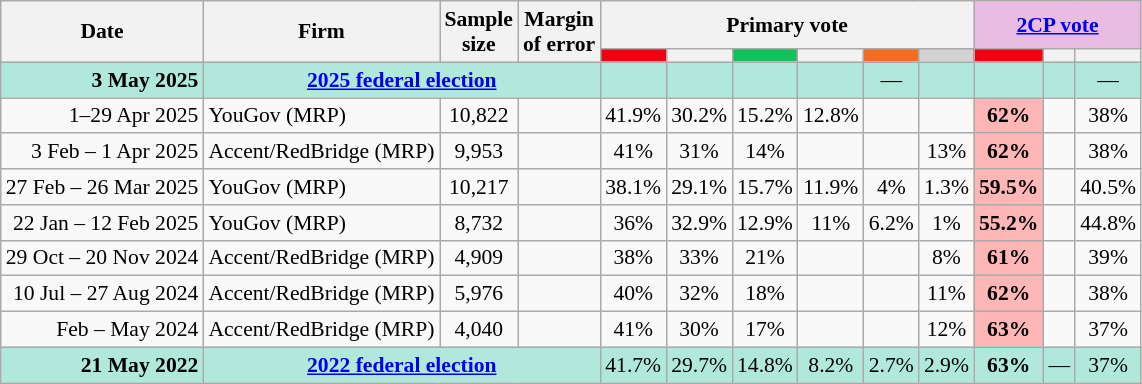<table class="nowrap wikitable tpl-blanktable" style=text-align:center;font-size:90%>
<tr>
<th rowspan=2>Date</th>
<th rowspan=2>Firm</th>
<th rowspan=2>Sample<br>size</th>
<th rowspan=2>Margin<br>of error</th>
<th colspan=6>Primary vote</th>
<th colspan=3 class=unsortable style=background:#ebbce3><a href='#'>2CP vote</a></th>
</tr>
<tr>
<th class="unsortable" style="background:#F00011"></th>
<th class="unsortable" style=background:></th>
<th class=unsortable style=background:#10C25B></th>
<th class=unsortable style=background:></th>
<th class=unsortable style=background:#f36c21></th>
<th class=unsortable style=background:lightgray></th>
<th class="unsortable" style="background:#F00011"></th>
<th class=unsortable style=background:></th>
<th class="unsortable" style=background:></th>
</tr>
<tr style=background:#b0e9db>
<td style=text-align:right data-sort-value=21-May-2022><strong>3 May 2025</strong></td>
<td colspan=3 style=text-align:center><strong><a href='#'>2025 federal election</a></strong></td>
<td></td>
<td></td>
<td></td>
<td></td>
<td>—</td>
<td></td>
<td></td>
<td></td>
<td>—</td>
</tr>
<tr>
<td align=right>1–29 Apr 2025</td>
<td align=left>YouGov (MRP)</td>
<td>10,822</td>
<td></td>
<td>41.9%</td>
<td>30.2%</td>
<td>15.2%</td>
<td>12.8%</td>
<td></td>
<td></td>
<th style=background:#FFB6B6>62%</th>
<td></td>
<td>38%</td>
</tr>
<tr>
<td align=right>3 Feb – 1 Apr 2025</td>
<td align=left>Accent/RedBridge (MRP)</td>
<td>9,953</td>
<td></td>
<td>41%</td>
<td>31%</td>
<td>14%</td>
<td></td>
<td></td>
<td>13%</td>
<th style=background:#FFB6B6>62%</th>
<td></td>
<td>38%</td>
</tr>
<tr>
<td align=right>27 Feb – 26 Mar 2025</td>
<td align=left>YouGov (MRP)</td>
<td>10,217</td>
<td></td>
<td>38.1%</td>
<td>29.1%</td>
<td>15.7%</td>
<td>11.9%</td>
<td>4%</td>
<td>1.3%</td>
<th style=background:#FFB6B6>59.5%</th>
<td></td>
<td>40.5%</td>
</tr>
<tr>
<td align=right>22 Jan – 12 Feb 2025</td>
<td align=left>YouGov (MRP)</td>
<td>8,732</td>
<td></td>
<td>36%</td>
<td>32.9%</td>
<td>12.9%</td>
<td>11%</td>
<td>6.2%</td>
<td>1%</td>
<th style=background:#FFB6B6>55.2%</th>
<td></td>
<td>44.8%</td>
</tr>
<tr>
<td align=right>29 Oct – 20 Nov 2024</td>
<td align=left>Accent/RedBridge (MRP)</td>
<td>4,909</td>
<td></td>
<td>38%</td>
<td>33%</td>
<td>21%</td>
<td></td>
<td></td>
<td>8%</td>
<th style=background:#FFB6B6>61%</th>
<td></td>
<td>39%</td>
</tr>
<tr>
<td align=right>10 Jul – 27 Aug 2024</td>
<td align=left>Accent/RedBridge (MRP)</td>
<td>5,976</td>
<td></td>
<td>40%</td>
<td>32%</td>
<td>18%</td>
<td></td>
<td></td>
<td>11%</td>
<th style=background:#FFB6B6>62%</th>
<td></td>
<td>38%</td>
</tr>
<tr>
<td align=right>Feb – May 2024</td>
<td align=left>Accent/RedBridge (MRP)</td>
<td>4,040</td>
<td></td>
<td>41%</td>
<td>30%</td>
<td>17%</td>
<td></td>
<td></td>
<td>12%</td>
<th style="background:#FFB6B6">63%</th>
<td></td>
<td>37%</td>
</tr>
<tr style=background:#b0e9db>
<td style=text-align:right data-sort-value=21-May-2022><strong>21 May 2022</strong></td>
<td colspan=3 style=text-align:center><strong><a href='#'>2022 federal election</a></strong></td>
<td>41.7%</td>
<td>29.7%</td>
<td>14.8%</td>
<td>8.2%</td>
<td>2.7%</td>
<td>2.9%</td>
<td><strong>63%</strong></td>
<td>—</td>
<td>37%</td>
</tr>
</table>
